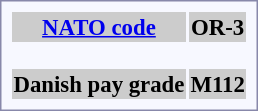<table style="border:1px solid #8888aa; background-color:#f7f8ff; padding:5px; font-size:95%; margin: 0px 12px 12px 0px; text-align:center;">
<tr style="background:#ccc;">
<th><a href='#'>NATO code</a></th>
<th>OR-3</th>
</tr>
<tr>
<td rowspan=2><strong></strong></td>
<td></td>
</tr>
<tr>
<td></td>
</tr>
<tr>
<td rowspan=2><strong></strong></td>
<td></td>
</tr>
<tr>
<td></td>
</tr>
<tr style="background-color:#CCCCCC;">
<th>Danish pay grade</th>
<th>M112</th>
</tr>
</table>
